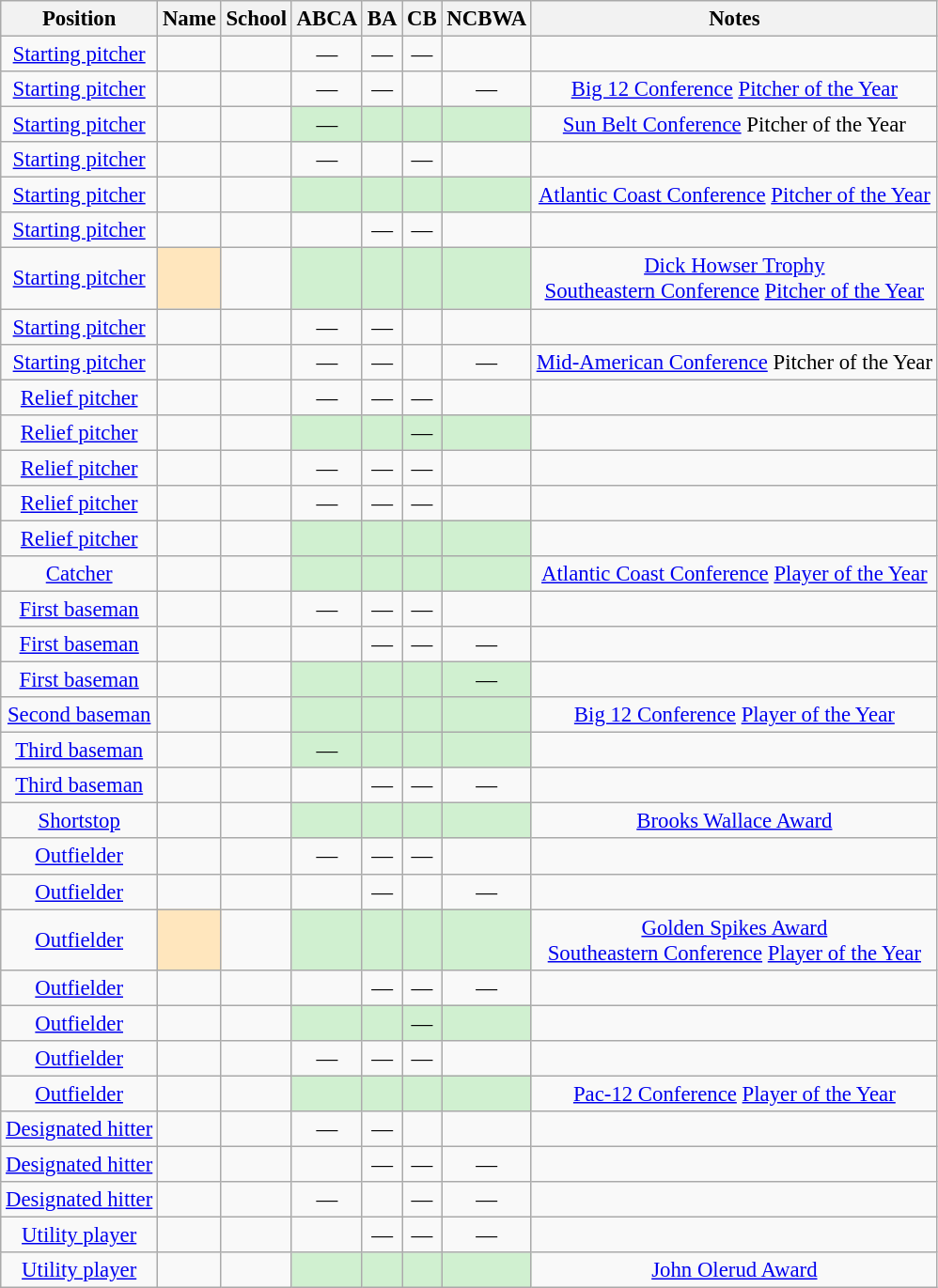<table class="wikitable sortable" style="font-size:95%; text-align: center;">
<tr>
<th>Position</th>
<th>Name</th>
<th>School</th>
<th>ABCA</th>
<th>BA</th>
<th>CB</th>
<th>NCBWA</th>
<th class="unsortable">Notes</th>
</tr>
<tr>
<td><a href='#'>Starting pitcher</a></td>
<td style="text-align:center"></td>
<td style=><strong><a href='#'></a></strong></td>
<td>—</td>
<td>—</td>
<td>—</td>
<td></td>
<td></td>
</tr>
<tr>
<td><a href='#'>Starting pitcher</a></td>
<td style="text-align:center"></td>
<td style=><strong><a href='#'></a></strong></td>
<td>—</td>
<td>—</td>
<td></td>
<td>—</td>
<td><a href='#'>Big 12 Conference</a> <a href='#'>Pitcher of the Year</a></td>
</tr>
<tr>
<td><a href='#'>Starting pitcher</a></td>
<td style="text-align:center"></td>
<td style=><strong><a href='#'></a></strong></td>
<td style="background:#d0f0d0;">—</td>
<td style="background:#d0f0d0;"></td>
<td style="background:#d0f0d0;"></td>
<td style="background:#d0f0d0;"></td>
<td><a href='#'>Sun Belt Conference</a> Pitcher of the Year</td>
</tr>
<tr>
<td><a href='#'>Starting pitcher</a></td>
<td style="text-align:center"></td>
<td style=><strong><a href='#'></a></strong></td>
<td>—</td>
<td></td>
<td>—</td>
<td></td>
<td></td>
</tr>
<tr>
<td><a href='#'>Starting pitcher</a></td>
<td style="text-align:center"></td>
<td style=><strong><a href='#'></a></strong></td>
<td style="background:#d0f0d0;"></td>
<td style="background:#d0f0d0;"></td>
<td style="background:#d0f0d0;"></td>
<td style="background:#d0f0d0;"></td>
<td><a href='#'>Atlantic Coast Conference</a> <a href='#'>Pitcher of the Year</a></td>
</tr>
<tr>
<td><a href='#'>Starting pitcher</a></td>
<td style="text-align:center"></td>
<td style=><strong><a href='#'></a></strong></td>
<td></td>
<td>—</td>
<td>—</td>
<td></td>
<td></td>
</tr>
<tr>
<td><a href='#'>Starting pitcher</a></td>
<td style="text-align:center; background:#ffe6bd"></td>
<td style=><strong><a href='#'></a></strong></td>
<td style="background:#d0f0d0;"></td>
<td style="background:#d0f0d0;"></td>
<td style="background:#d0f0d0;"></td>
<td style="background:#d0f0d0;"></td>
<td><a href='#'>Dick Howser Trophy</a> <br><a href='#'>Southeastern Conference</a> <a href='#'>Pitcher of the Year</a></td>
</tr>
<tr>
<td><a href='#'>Starting pitcher</a></td>
<td style="text-align:center"></td>
<td style=><strong><a href='#'></a></strong></td>
<td>—</td>
<td>—</td>
<td></td>
<td></td>
<td></td>
</tr>
<tr>
<td><a href='#'>Starting pitcher</a></td>
<td style="text-align:center"></td>
<td style=><strong></strong></td>
<td>—</td>
<td>—</td>
<td></td>
<td>—</td>
<td><a href='#'>Mid-American Conference</a> Pitcher of the Year</td>
</tr>
<tr>
<td><a href='#'>Relief pitcher</a></td>
<td style="text-align:center"></td>
<td style=><strong><a href='#'></a></strong></td>
<td>—</td>
<td>—</td>
<td>—</td>
<td></td>
<td></td>
</tr>
<tr>
<td><a href='#'>Relief pitcher</a></td>
<td style="text-align:center"></td>
<td style=><strong><a href='#'></a></strong></td>
<td style="background:#d0f0d0;"></td>
<td style="background:#d0f0d0;"></td>
<td style="background:#d0f0d0;">—</td>
<td style="background:#d0f0d0;"></td>
<td></td>
</tr>
<tr>
<td><a href='#'>Relief pitcher</a></td>
<td style="text-align:center"></td>
<td style=><strong></strong></td>
<td>—</td>
<td>—</td>
<td>—</td>
<td></td>
<td></td>
</tr>
<tr>
<td><a href='#'>Relief pitcher</a></td>
<td style="text-align:center"></td>
<td style=><strong></strong></td>
<td>—</td>
<td>—</td>
<td>—</td>
<td></td>
<td></td>
</tr>
<tr>
<td><a href='#'>Relief pitcher</a></td>
<td style="text-align:center"></td>
<td style=><strong><a href='#'></a></strong></td>
<td style="background:#d0f0d0;"></td>
<td style="background:#d0f0d0;"></td>
<td style="background:#d0f0d0;"></td>
<td style="background:#d0f0d0;"></td>
<td></td>
</tr>
<tr>
<td><a href='#'>Catcher</a></td>
<td style="text-align:center"></td>
<td style=><strong><a href='#'></a></strong></td>
<td style="background:#d0f0d0;"></td>
<td style="background:#d0f0d0;"></td>
<td style="background:#d0f0d0;"></td>
<td style="background:#d0f0d0;"></td>
<td><a href='#'>Atlantic Coast Conference</a> <a href='#'>Player of the Year</a></td>
</tr>
<tr>
<td><a href='#'>First baseman</a></td>
<td style="text-align:center"></td>
<td style=><strong><a href='#'></a></strong></td>
<td>—</td>
<td>—</td>
<td>—</td>
<td></td>
<td></td>
</tr>
<tr>
<td><a href='#'>First baseman</a></td>
<td style="text-align:center"></td>
<td style=><strong><a href='#'></a></strong></td>
<td></td>
<td>—</td>
<td>—</td>
<td>—</td>
<td></td>
</tr>
<tr>
<td><a href='#'>First baseman</a></td>
<td style="text-align:center"></td>
<td style=><strong><a href='#'></a></strong></td>
<td style="background:#d0f0d0;"></td>
<td style="background:#d0f0d0;"></td>
<td style="background:#d0f0d0;"></td>
<td style="background:#d0f0d0;">—</td>
<td></td>
</tr>
<tr>
<td><a href='#'>Second baseman</a></td>
<td style="text-align:center"></td>
<td style=><strong><a href='#'></a></strong></td>
<td style="background:#d0f0d0;"></td>
<td style="background:#d0f0d0;"></td>
<td style="background:#d0f0d0;"></td>
<td style="background:#d0f0d0;"></td>
<td><a href='#'>Big 12 Conference</a> <a href='#'>Player of the Year</a></td>
</tr>
<tr>
<td><a href='#'>Third baseman</a></td>
<td style="text-align:center"></td>
<td style=><strong><a href='#'></a></strong></td>
<td style="background:#d0f0d0;">—</td>
<td style="background:#d0f0d0;"></td>
<td style="background:#d0f0d0;"></td>
<td style="background:#d0f0d0;"></td>
<td></td>
</tr>
<tr>
<td><a href='#'>Third baseman</a></td>
<td style="text-align:center"></td>
<td style=><strong><a href='#'></a></strong></td>
<td></td>
<td>—</td>
<td>—</td>
<td>—</td>
<td></td>
</tr>
<tr>
<td><a href='#'>Shortstop</a></td>
<td style="text-align:center"></td>
<td style=><strong><a href='#'></a></strong></td>
<td style="background:#d0f0d0;"></td>
<td style="background:#d0f0d0;"></td>
<td style="background:#d0f0d0;"></td>
<td style="background:#d0f0d0;"></td>
<td><a href='#'>Brooks Wallace Award</a></td>
</tr>
<tr>
<td><a href='#'>Outfielder</a></td>
<td style="text-align:center"></td>
<td style=><strong><a href='#'></a></strong></td>
<td>—</td>
<td>—</td>
<td>—</td>
<td></td>
<td></td>
</tr>
<tr>
<td><a href='#'>Outfielder</a></td>
<td style="text-align:center"></td>
<td style=><strong><a href='#'></a></strong></td>
<td></td>
<td>—</td>
<td></td>
<td>—</td>
<td></td>
</tr>
<tr>
<td><a href='#'>Outfielder</a></td>
<td style="text-align:center; background:#ffe6bd"></td>
<td style=><strong><a href='#'></a></strong></td>
<td style="background:#d0f0d0;"></td>
<td style="background:#d0f0d0;"></td>
<td style="background:#d0f0d0;"></td>
<td style="background:#d0f0d0;"></td>
<td><a href='#'>Golden Spikes Award</a> <br> <a href='#'>Southeastern Conference</a> <a href='#'>Player of the Year</a></td>
</tr>
<tr>
<td><a href='#'>Outfielder</a></td>
<td style="text-align:center"></td>
<td style=><strong><a href='#'></a></strong></td>
<td></td>
<td>—</td>
<td>—</td>
<td>—</td>
<td></td>
</tr>
<tr>
<td><a href='#'>Outfielder</a></td>
<td style="text-align:center"></td>
<td style=><strong><a href='#'></a></strong></td>
<td style="background:#d0f0d0;"></td>
<td style="background:#d0f0d0;"></td>
<td style="background:#d0f0d0;">—</td>
<td style="background:#d0f0d0;"></td>
<td></td>
</tr>
<tr>
<td><a href='#'>Outfielder</a></td>
<td style="text-align:center"></td>
<td style=><strong><a href='#'></a></strong></td>
<td>—</td>
<td>—</td>
<td>—</td>
<td></td>
<td></td>
</tr>
<tr>
<td><a href='#'>Outfielder</a></td>
<td style="text-align:center"></td>
<td style=><strong><a href='#'></a></strong></td>
<td style="background:#d0f0d0;"></td>
<td style="background:#d0f0d0;"></td>
<td style="background:#d0f0d0;"></td>
<td style="background:#d0f0d0;"></td>
<td><a href='#'>Pac-12 Conference</a> <a href='#'>Player of the Year</a></td>
</tr>
<tr>
<td><a href='#'>Designated hitter</a></td>
<td style="text-align:center"></td>
<td style=><strong><a href='#'></a></strong></td>
<td>—</td>
<td>—</td>
<td></td>
<td></td>
<td></td>
</tr>
<tr>
<td><a href='#'>Designated hitter</a></td>
<td style="text-align:center"></td>
<td style=><strong><a href='#'></a></strong></td>
<td></td>
<td>—</td>
<td>—</td>
<td>—</td>
<td></td>
</tr>
<tr>
<td><a href='#'>Designated hitter</a></td>
<td style="text-align:center"></td>
<td style=><strong><a href='#'></a></strong></td>
<td>—</td>
<td></td>
<td>—</td>
<td>—</td>
<td></td>
</tr>
<tr>
<td><a href='#'>Utility player</a></td>
<td style="text-align:center"></td>
<td style=><strong><a href='#'></a></strong></td>
<td></td>
<td>—</td>
<td>—</td>
<td>—</td>
<td></td>
</tr>
<tr>
<td><a href='#'>Utility player</a></td>
<td style="text-align:center"></td>
<td style=><strong><a href='#'></a></strong></td>
<td style="background:#d0f0d0;"></td>
<td style="background:#d0f0d0;"></td>
<td style="background:#d0f0d0;"></td>
<td style="background:#d0f0d0;"></td>
<td><a href='#'>John Olerud Award</a></td>
</tr>
</table>
